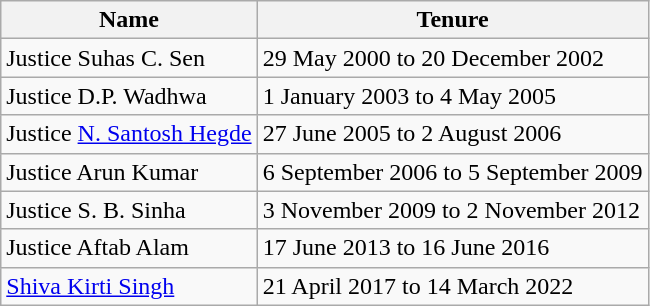<table class="wikitable">
<tr>
<th>Name</th>
<th>Tenure</th>
</tr>
<tr>
<td>Justice Suhas C. Sen</td>
<td>29 May 2000 to 20 December 2002</td>
</tr>
<tr>
<td>Justice D.P. Wadhwa</td>
<td>1 January 2003 to 4 May 2005</td>
</tr>
<tr>
<td>Justice <a href='#'>N. Santosh Hegde</a></td>
<td>27 June 2005 to 2 August 2006</td>
</tr>
<tr>
<td>Justice Arun Kumar</td>
<td>6 September 2006 to 5 September 2009</td>
</tr>
<tr>
<td>Justice S. B. Sinha</td>
<td>3 November 2009 to 2 November 2012</td>
</tr>
<tr>
<td>Justice Aftab Alam</td>
<td>17 June 2013 to 16 June 2016</td>
</tr>
<tr>
<td><a href='#'>Shiva Kirti Singh</a></td>
<td>21 April 2017 to 14 March 2022</td>
</tr>
</table>
